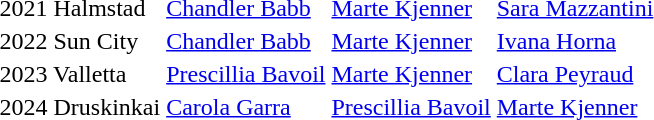<table>
<tr>
<td>2021 Halmstad</td>
<td> <a href='#'>Chandler Babb</a></td>
<td> <a href='#'>Marte Kjenner</a></td>
<td> <a href='#'>Sara Mazzantini</a></td>
</tr>
<tr>
<td>2022 Sun City</td>
<td> <a href='#'>Chandler Babb</a></td>
<td> <a href='#'>Marte Kjenner</a></td>
<td> <a href='#'>Ivana Horna</a></td>
</tr>
<tr>
<td>2023 Valletta</td>
<td> <a href='#'>Prescillia Bavoil</a></td>
<td> <a href='#'>Marte Kjenner</a></td>
<td> <a href='#'>Clara Peyraud</a></td>
</tr>
<tr>
<td>2024 Druskinkai</td>
<td> <a href='#'>Carola Garra</a></td>
<td> <a href='#'>Prescillia Bavoil</a></td>
<td> <a href='#'>Marte Kjenner</a></td>
</tr>
</table>
